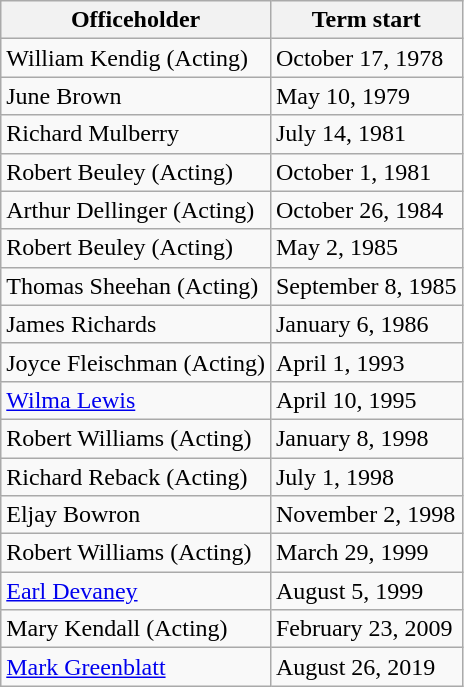<table class="wikitable sortable">
<tr style="vertical-align:bottom;">
<th>Officeholder</th>
<th>Term start</th>
</tr>
<tr>
<td>William Kendig (Acting)</td>
<td>October 17, 1978</td>
</tr>
<tr>
<td>June Brown</td>
<td>May 10, 1979</td>
</tr>
<tr>
<td>Richard Mulberry</td>
<td>July 14, 1981</td>
</tr>
<tr>
<td>Robert Beuley (Acting)</td>
<td>October 1, 1981</td>
</tr>
<tr>
<td>Arthur Dellinger (Acting)</td>
<td>October 26, 1984</td>
</tr>
<tr>
<td>Robert Beuley (Acting)</td>
<td>May 2, 1985</td>
</tr>
<tr>
<td>Thomas Sheehan (Acting)</td>
<td>September 8, 1985</td>
</tr>
<tr>
<td>James Richards</td>
<td>January 6, 1986</td>
</tr>
<tr>
<td>Joyce Fleischman (Acting)</td>
<td>April 1, 1993</td>
</tr>
<tr>
<td><a href='#'>Wilma Lewis</a></td>
<td>April 10, 1995</td>
</tr>
<tr>
<td>Robert Williams (Acting)</td>
<td>January 8, 1998</td>
</tr>
<tr>
<td>Richard Reback (Acting)</td>
<td>July 1, 1998</td>
</tr>
<tr>
<td>Eljay Bowron</td>
<td>November 2, 1998</td>
</tr>
<tr>
<td>Robert Williams (Acting)</td>
<td>March 29, 1999</td>
</tr>
<tr>
<td><a href='#'>Earl Devaney</a></td>
<td>August 5, 1999<br></td>
</tr>
<tr>
<td>Mary Kendall (Acting)</td>
<td>February 23, 2009</td>
</tr>
<tr>
<td><a href='#'>Mark Greenblatt</a></td>
<td>August 26, 2019</td>
</tr>
</table>
